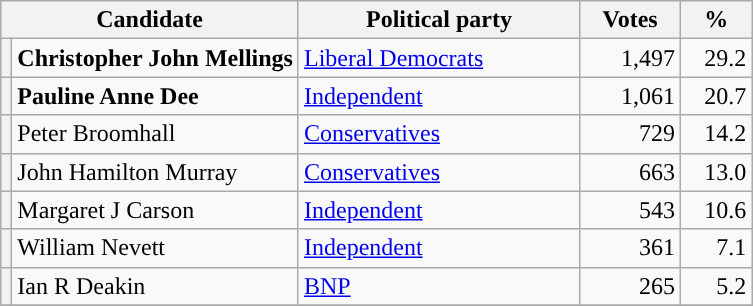<table class="wikitable">
<tr>
<th valign=top colspan="2" style="width: 180px">Candidate</th>
<th valign=top style="width: 180px">Political party</th>
<th valign=top style="width: 60px">Votes</th>
<th valign=top style="width: 40px">%</th>
</tr>
<tr>
<th style="background-color: "></th>
<td><strong>Christopher John Mellings</strong></td>
<td><a href='#'>Liberal Democrats</a></td>
<td align="right">1,497</td>
<td align="right">29.2</td>
</tr>
<tr>
<th style="background-color: "></th>
<td><strong>Pauline Anne Dee</strong></td>
<td><a href='#'>Independent</a></td>
<td align="right">1,061</td>
<td align="right">20.7</td>
</tr>
<tr>
<th style="background-color: "></th>
<td>Peter Broomhall</td>
<td><a href='#'>Conservatives</a></td>
<td align="right">729</td>
<td align="right">14.2</td>
</tr>
<tr>
<th style="background-color: "></th>
<td>John Hamilton Murray</td>
<td><a href='#'>Conservatives</a></td>
<td align="right">663</td>
<td align="right">13.0</td>
</tr>
<tr>
<th style="background-color: "></th>
<td>Margaret J Carson</td>
<td><a href='#'>Independent</a></td>
<td align="right">543</td>
<td align="right">10.6</td>
</tr>
<tr>
<th style="background-color: "></th>
<td>William Nevett</td>
<td><a href='#'>Independent</a></td>
<td align="right">361</td>
<td align="right">7.1</td>
</tr>
<tr>
<th style="background-color: "></th>
<td>Ian R Deakin</td>
<td><a href='#'>BNP</a></td>
<td align="right">265</td>
<td align="right">5.2</td>
</tr>
<tr>
</tr>
</table>
